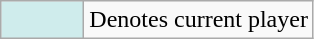<table class="wikitable">
<tr>
<td style="background:#cfecec; width:3em;"></td>
<td>Denotes current player</td>
</tr>
</table>
